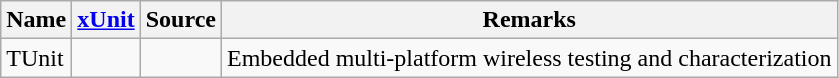<table class="wikitable sortable">
<tr>
<th>Name</th>
<th><a href='#'>xUnit</a></th>
<th>Source</th>
<th>Remarks</th>
</tr>
<tr>
<td>TUnit</td>
<td></td>
<td></td>
<td>Embedded multi-platform wireless testing and characterization</td>
</tr>
</table>
